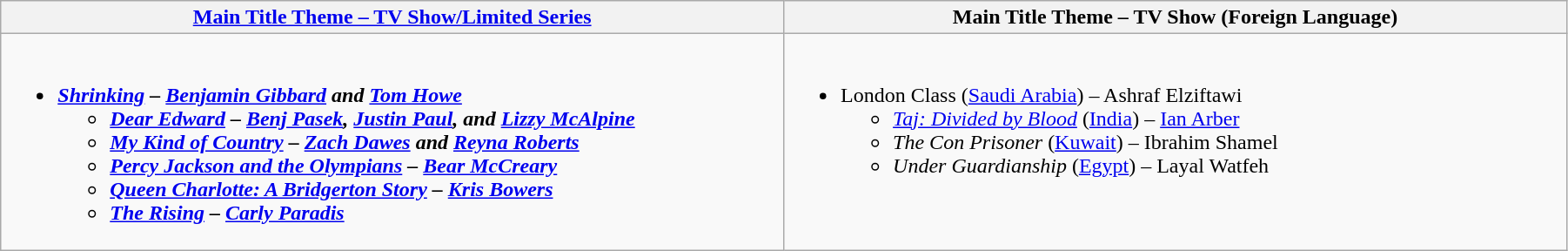<table class="wikitable" style="width:95%">
<tr>
<th width="50%"><a href='#'>Main Title Theme – TV Show/Limited Series</a></th>
<th width="50%">Main Title Theme – TV Show (Foreign Language)</th>
</tr>
<tr>
<td valign="top"><br><ul><li><strong><em><a href='#'>Shrinking</a><em> – <a href='#'>Benjamin Gibbard</a> and <a href='#'>Tom Howe</a><strong><ul><li></em><a href='#'>Dear Edward</a><em> – <a href='#'>Benj Pasek</a>, <a href='#'>Justin Paul</a>, and <a href='#'>Lizzy McAlpine</a></li><li></em><a href='#'>My Kind of Country</a><em> – <a href='#'>Zach Dawes</a> and <a href='#'>Reyna Roberts</a></li><li></em><a href='#'>Percy Jackson and the Olympians</a><em> – <a href='#'>Bear McCreary</a></li><li></em><a href='#'>Queen Charlotte: A Bridgerton Story</a><em> – <a href='#'>Kris Bowers</a></li><li></em><a href='#'>The Rising</a><em> – <a href='#'>Carly Paradis</a></li></ul></li></ul></td>
<td valign="top"><br><ul><li></em></strong>London Class</em> (<a href='#'>Saudi Arabia</a>) – Ashraf Elziftawi</strong><ul><li><em><a href='#'>Taj: Divided by Blood</a></em> (<a href='#'>India</a>) – <a href='#'>Ian Arber</a></li><li><em>The Con Prisoner</em> (<a href='#'>Kuwait</a>) – Ibrahim Shamel</li><li><em>Under Guardianship</em> (<a href='#'>Egypt</a>) – Layal Watfeh</li></ul></li></ul></td>
</tr>
</table>
